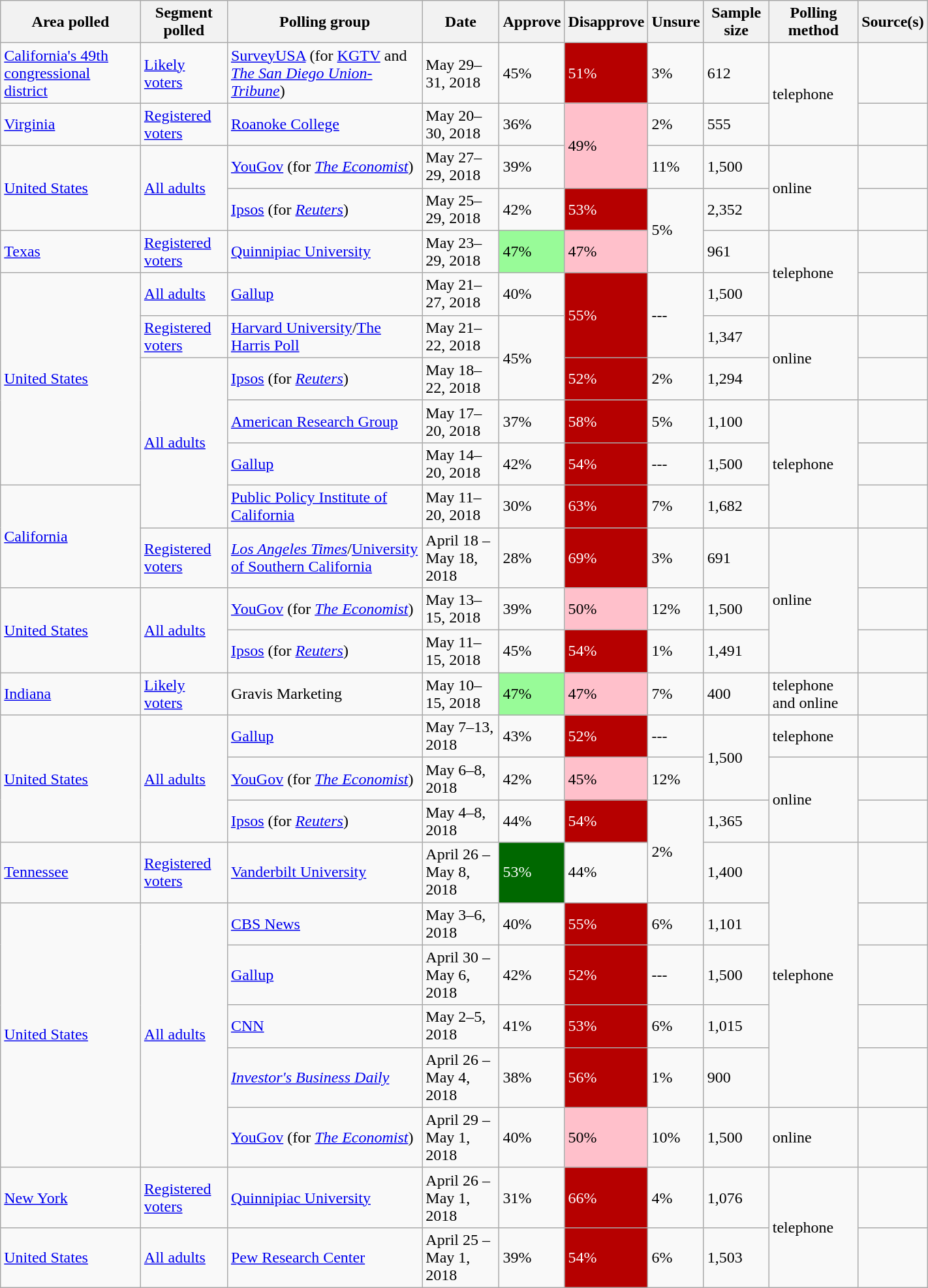<table class="wikitable sortable" style="width: 75%">
<tr>
<th>Area polled</th>
<th>Segment polled</th>
<th>Polling group</th>
<th>Date</th>
<th>Approve</th>
<th>Disapprove</th>
<th>Unsure</th>
<th>Sample size</th>
<th>Polling method</th>
<th>Source(s)</th>
</tr>
<tr>
<td> <a href='#'>California's 49th congressional district</a></td>
<td><a href='#'>Likely voters</a></td>
<td><a href='#'>SurveyUSA</a> (for <a href='#'>KGTV</a> and <em><a href='#'>The San Diego Union-Tribune</a></em>)</td>
<td>May 29–31, 2018</td>
<td>45%</td>
<td style="background:#B60000; color: white">51%</td>
<td>3%</td>
<td>612</td>
<td rowspan="2">telephone</td>
<td></td>
</tr>
<tr>
<td> <a href='#'>Virginia</a></td>
<td><a href='#'>Registered voters</a></td>
<td><a href='#'>Roanoke College</a></td>
<td>May 20–30, 2018</td>
<td>36%</td>
<td rowspan="2" style="background: pink; color: black">49%</td>
<td>2%</td>
<td>555</td>
<td></td>
</tr>
<tr>
<td rowspan="2"> <a href='#'>United States</a></td>
<td rowspan="2"><a href='#'>All adults</a></td>
<td><a href='#'>YouGov</a> (for <em><a href='#'>The Economist</a></em>)</td>
<td>May 27–29, 2018</td>
<td>39%</td>
<td>11%</td>
<td>1,500</td>
<td rowspan="2">online</td>
<td></td>
</tr>
<tr>
<td><a href='#'>Ipsos</a> (for <em><a href='#'>Reuters</a></em>)</td>
<td>May 25–29, 2018</td>
<td>42%</td>
<td style="background:#B60000; color: white">53%</td>
<td rowspan="2">5%</td>
<td>2,352</td>
<td></td>
</tr>
<tr>
<td> <a href='#'>Texas</a></td>
<td><a href='#'>Registered voters</a></td>
<td><a href='#'>Quinnipiac University</a></td>
<td>May 23–29, 2018</td>
<td style="background: PaleGreen; color: black">47%</td>
<td style="background: pink; color: black">47%</td>
<td>961</td>
<td rowspan="2">telephone</td>
<td></td>
</tr>
<tr>
<td rowspan="5"> <a href='#'>United States</a></td>
<td><a href='#'>All adults</a></td>
<td><a href='#'>Gallup</a></td>
<td>May 21–27, 2018</td>
<td>40%</td>
<td rowspan="2" style="background:#B60000; color: white">55%</td>
<td rowspan="2">---</td>
<td>1,500</td>
<td></td>
</tr>
<tr>
<td><a href='#'>Registered voters</a></td>
<td><a href='#'>Harvard University</a>/<a href='#'>The Harris Poll</a></td>
<td>May 21–22, 2018</td>
<td rowspan="2">45%</td>
<td>1,347</td>
<td rowspan="2">online</td>
<td></td>
</tr>
<tr>
<td rowspan="4"><a href='#'>All adults</a></td>
<td><a href='#'>Ipsos</a> (for <em><a href='#'>Reuters</a></em>)</td>
<td>May 18–22, 2018</td>
<td style="background:#B60000; color: white">52%</td>
<td>2%</td>
<td>1,294</td>
<td></td>
</tr>
<tr>
<td><a href='#'>American Research Group</a></td>
<td>May 17–20, 2018</td>
<td>37%</td>
<td style="background:#B60000; color: white">58%</td>
<td>5%</td>
<td>1,100</td>
<td rowspan="3">telephone</td>
<td></td>
</tr>
<tr>
<td><a href='#'>Gallup</a></td>
<td>May 14–20, 2018</td>
<td>42%</td>
<td style="background:#B60000; color: white">54%</td>
<td>---</td>
<td>1,500</td>
<td></td>
</tr>
<tr>
<td rowspan="2"> <a href='#'>California</a></td>
<td><a href='#'>Public Policy Institute of California</a></td>
<td>May 11–20, 2018</td>
<td>30%</td>
<td style="background:#B60000; color: white">63%</td>
<td>7%</td>
<td>1,682</td>
<td></td>
</tr>
<tr>
<td><a href='#'>Registered voters</a></td>
<td><em><a href='#'>Los Angeles Times</a></em>/<a href='#'>University of Southern California</a></td>
<td>April 18 – May 18, 2018</td>
<td>28%</td>
<td style="background:#B60000; color: white">69%</td>
<td>3%</td>
<td>691</td>
<td rowspan="3">online</td>
<td></td>
</tr>
<tr>
<td rowspan="2"> <a href='#'>United States</a></td>
<td rowspan="2"><a href='#'>All adults</a></td>
<td><a href='#'>YouGov</a> (for <em><a href='#'>The Economist</a></em>)</td>
<td>May 13–15, 2018</td>
<td>39%</td>
<td style="background: pink; color: black">50%</td>
<td>12%</td>
<td>1,500</td>
<td></td>
</tr>
<tr>
<td><a href='#'>Ipsos</a> (for <em><a href='#'>Reuters</a></em>)</td>
<td>May 11–15, 2018</td>
<td>45%</td>
<td style="background:#B60000; color: white">54%</td>
<td>1%</td>
<td>1,491</td>
<td></td>
</tr>
<tr>
<td> <a href='#'>Indiana</a></td>
<td><a href='#'>Likely voters</a></td>
<td>Gravis Marketing</td>
<td>May 10–15, 2018</td>
<td style="background: PaleGreen; color: black">47%</td>
<td style="background: pink; color: black">47%</td>
<td>7%</td>
<td>400</td>
<td>telephone and online</td>
<td></td>
</tr>
<tr>
<td rowspan="3"> <a href='#'>United States</a></td>
<td rowspan="3"><a href='#'>All adults</a></td>
<td><a href='#'>Gallup</a></td>
<td>May 7–13, 2018</td>
<td>43%</td>
<td style="background:#B60000; color: white">52%</td>
<td>---</td>
<td rowspan="2">1,500</td>
<td>telephone</td>
<td></td>
</tr>
<tr>
<td><a href='#'>YouGov</a> (for <em><a href='#'>The Economist</a></em>)</td>
<td>May 6–8, 2018</td>
<td>42%</td>
<td style="background: pink; color: black">45%</td>
<td>12%</td>
<td rowspan="2">online</td>
<td></td>
</tr>
<tr>
<td><a href='#'>Ipsos</a> (for <em><a href='#'>Reuters</a></em>)</td>
<td>May 4–8, 2018</td>
<td>44%</td>
<td style="background:#B60000; color: white">54%</td>
<td rowspan="2">2%</td>
<td>1,365</td>
<td></td>
</tr>
<tr>
<td> <a href='#'>Tennessee</a></td>
<td><a href='#'>Registered voters</a></td>
<td><a href='#'>Vanderbilt University</a></td>
<td>April 26 – May 8, 2018</td>
<td style="background:#006800; color: white">53%</td>
<td>44%</td>
<td>1,400</td>
<td rowspan="5">telephone</td>
<td></td>
</tr>
<tr>
<td rowspan="5"> <a href='#'>United States</a></td>
<td rowspan="5"><a href='#'>All adults</a></td>
<td><a href='#'>CBS News</a></td>
<td>May 3–6, 2018</td>
<td>40%</td>
<td style="background:#B60000; color: white">55%</td>
<td>6%</td>
<td>1,101</td>
<td></td>
</tr>
<tr>
<td><a href='#'>Gallup</a></td>
<td>April 30 – May 6, 2018</td>
<td>42%</td>
<td style="background:#B60000; color: white">52%</td>
<td>---</td>
<td>1,500</td>
<td></td>
</tr>
<tr>
<td><a href='#'>CNN</a></td>
<td>May 2–5, 2018</td>
<td>41%</td>
<td style="background:#B60000; color: white">53%</td>
<td>6%</td>
<td>1,015</td>
<td></td>
</tr>
<tr>
<td><em><a href='#'>Investor's Business Daily</a></em></td>
<td>April 26 – May 4, 2018</td>
<td>38%</td>
<td style="background:#B60000; color: white">56%</td>
<td>1%</td>
<td>900</td>
<td></td>
</tr>
<tr>
<td><a href='#'>YouGov</a> (for <em><a href='#'>The Economist</a></em>)</td>
<td>April 29 – May 1, 2018</td>
<td>40%</td>
<td style="background: pink; color: black">50%</td>
<td>10%</td>
<td>1,500</td>
<td>online</td>
<td></td>
</tr>
<tr>
<td> <a href='#'>New York</a></td>
<td><a href='#'>Registered voters</a></td>
<td><a href='#'>Quinnipiac University</a></td>
<td>April 26 – May 1, 2018</td>
<td>31%</td>
<td style="background:#B60000; color: white">66%</td>
<td>4%</td>
<td>1,076</td>
<td rowspan="2">telephone</td>
<td></td>
</tr>
<tr>
<td> <a href='#'>United States</a></td>
<td><a href='#'>All adults</a></td>
<td><a href='#'>Pew Research Center</a></td>
<td>April 25 – May 1, 2018</td>
<td>39%</td>
<td style="background:#B60000; color: white">54%</td>
<td>6%</td>
<td>1,503</td>
<td></td>
</tr>
</table>
